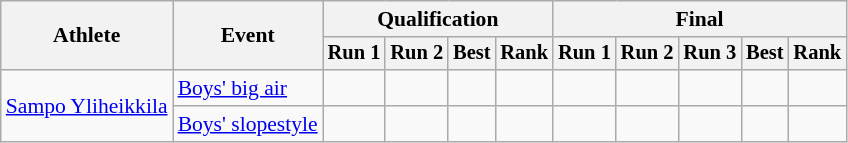<table class="wikitable" style="font-size:90%">
<tr>
<th rowspan=2>Athlete</th>
<th rowspan=2>Event</th>
<th colspan=4>Qualification</th>
<th colspan=5>Final</th>
</tr>
<tr style="font-size:95%">
<th>Run 1</th>
<th>Run 2</th>
<th>Best</th>
<th>Rank</th>
<th>Run 1</th>
<th>Run 2</th>
<th>Run 3</th>
<th>Best</th>
<th>Rank</th>
</tr>
<tr align=center>
<td align=left rowspan=2><a href='#'>Sampo Yliheikkila</a></td>
<td align=left><a href='#'>Boys' big air</a></td>
<td></td>
<td></td>
<td></td>
<td></td>
<td></td>
<td></td>
<td></td>
<td></td>
<td></td>
</tr>
<tr>
<td align=left><a href='#'>Boys' slopestyle</a></td>
<td></td>
<td></td>
<td></td>
<td></td>
<td></td>
<td></td>
<td></td>
<td></td>
<td></td>
</tr>
</table>
